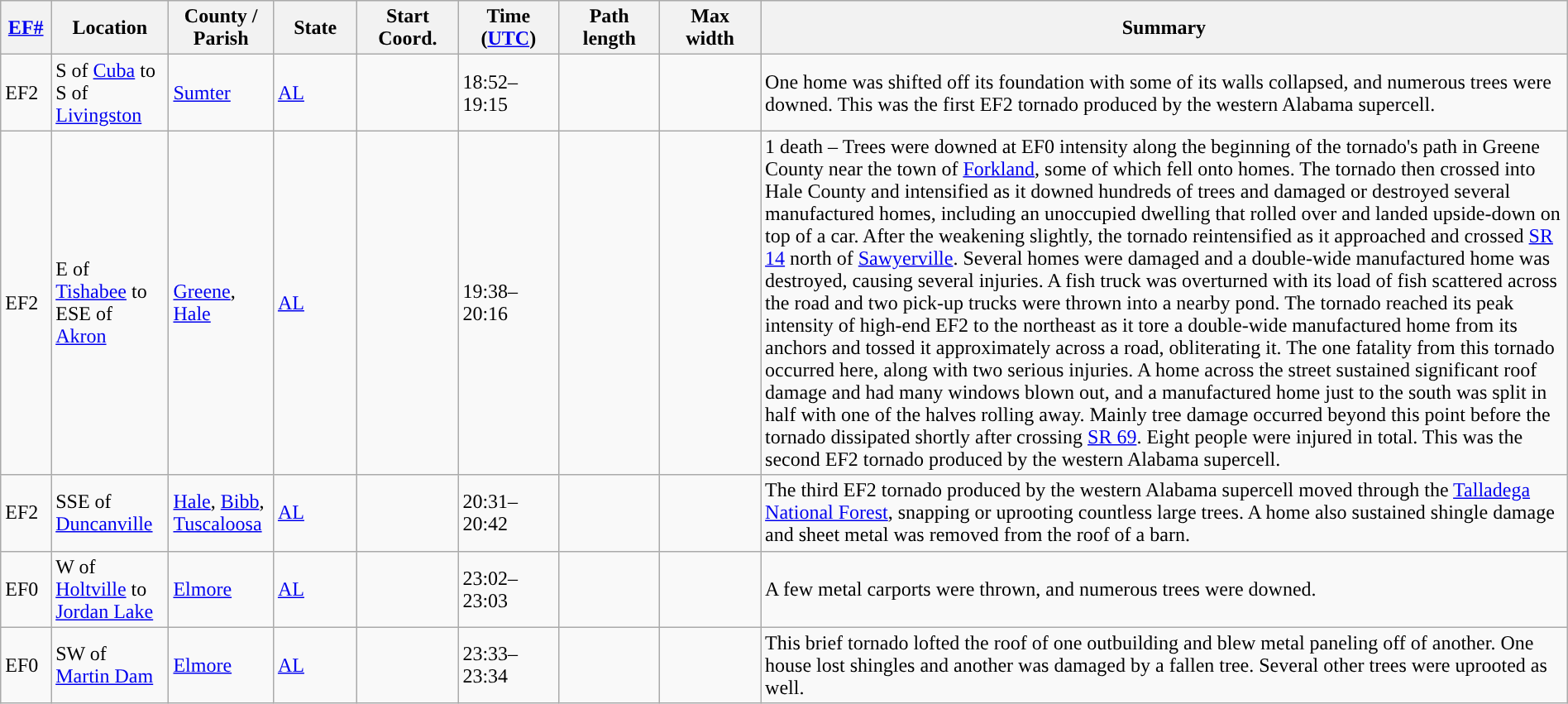<table class="wikitable sortable" style="width:100%;">
<tr>
<th scope="col"  style="width:3%; text-align:center;"><a href='#'>EF#</a></th>
<th scope="col"  style="width:7%; text-align:center;" class="unsortable">Location</th>
<th scope="col"  style="width:6%; text-align:center;" class="unsortable">County / Parish</th>
<th scope="col"  style="width:5%; text-align:center;">State</th>
<th scope="col"  style="width:6%; text-align:center;">Start Coord.</th>
<th scope="col"  style="width:6%; text-align:center;">Time (<a href='#'>UTC</a>)</th>
<th scope="col"  style="width:6%; text-align:center;">Path length</th>
<th scope="col"  style="width:6%; text-align:center;">Max width</th>
<th scope="col" class="unsortable" style="width:48%; text-align:center;">Summary</th>
</tr>
<tr>
<td>EF2</td>
<td>S of <a href='#'>Cuba</a> to S of <a href='#'>Livingston</a></td>
<td><a href='#'>Sumter</a></td>
<td><a href='#'>AL</a></td>
<td></td>
<td>18:52–19:15</td>
<td></td>
<td></td>
<td>One home was shifted off its foundation with some of its walls collapsed, and numerous trees were downed. This was the first EF2 tornado produced by the western Alabama supercell.</td>
</tr>
<tr>
<td>EF2</td>
<td>E of <a href='#'>Tishabee</a> to ESE of <a href='#'>Akron</a></td>
<td><a href='#'>Greene</a>, <a href='#'>Hale</a></td>
<td><a href='#'>AL</a></td>
<td></td>
<td>19:38–20:16</td>
<td></td>
<td></td>
<td>1 death – Trees were downed at EF0 intensity along the beginning of the tornado's path in Greene County near the town of <a href='#'>Forkland</a>, some of which fell onto homes. The tornado then crossed into Hale County and intensified as it downed hundreds of trees and damaged or destroyed several manufactured homes, including an unoccupied dwelling that rolled over and landed upside-down on top of a car. After the weakening slightly, the tornado reintensified as it approached and crossed <a href='#'>SR 14</a> north of <a href='#'>Sawyerville</a>. Several homes were damaged and a double-wide manufactured home was destroyed, causing several injuries. A fish truck was overturned with its load of fish scattered across the road and two pick-up trucks were thrown into a nearby pond. The tornado reached its peak intensity of high-end EF2 to the northeast as it tore a double-wide manufactured home from its anchors and tossed it approximately  across a road, obliterating it. The one fatality from this tornado occurred here, along with two serious injuries. A home across the street sustained significant roof damage and had many windows blown out, and a manufactured home just to the south was split in half with one of the halves rolling away. Mainly tree damage occurred beyond this point before the tornado dissipated shortly after crossing <a href='#'>SR 69</a>. Eight people were injured in total. This was the second EF2 tornado produced by the western Alabama supercell.</td>
</tr>
<tr>
<td>EF2</td>
<td>SSE of <a href='#'>Duncanville</a></td>
<td><a href='#'>Hale</a>, <a href='#'>Bibb</a>, <a href='#'>Tuscaloosa</a></td>
<td><a href='#'>AL</a></td>
<td></td>
<td>20:31–20:42</td>
<td></td>
<td></td>
<td>The third EF2 tornado produced by the western Alabama supercell moved through the <a href='#'>Talladega National Forest</a>, snapping or uprooting countless large trees. A home also sustained shingle damage and sheet metal was removed from the roof of a barn.</td>
</tr>
<tr>
<td>EF0</td>
<td>W of <a href='#'>Holtville</a> to <a href='#'>Jordan Lake</a></td>
<td><a href='#'>Elmore</a></td>
<td><a href='#'>AL</a></td>
<td></td>
<td>23:02–23:03</td>
<td></td>
<td></td>
<td>A few metal carports were thrown, and numerous trees were downed.</td>
</tr>
<tr>
<td>EF0</td>
<td>SW of <a href='#'>Martin Dam</a></td>
<td><a href='#'>Elmore</a></td>
<td><a href='#'>AL</a></td>
<td></td>
<td>23:33–23:34</td>
<td></td>
<td></td>
<td>This brief tornado lofted the roof of one outbuilding and blew metal paneling off of another. One house lost shingles and another was damaged by a fallen tree. Several other trees were uprooted as well.</td>
</tr>
</table>
